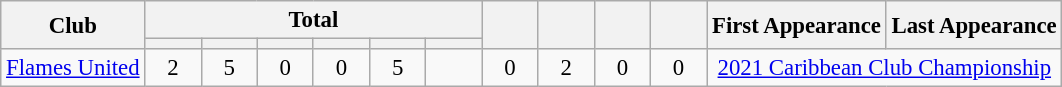<table class="wikitable sortable" style="font-size:95%; text-align: center;">
<tr>
<th rowspan=2>Club</th>
<th style="width:30px;" colspan=6>Total</th>
<th rowspan=2 style="width:2em"></th>
<th rowspan=2 style="width:2em"></th>
<th rowspan=2 style="width:2em"></th>
<th rowspan=2 style="width:2em"></th>
<th rowspan=2>First Appearance</th>
<th rowspan=2>Last Appearance</th>
</tr>
<tr>
<th style="width:2em"></th>
<th style="width:2em"></th>
<th style="width:2em"></th>
<th style="width:2em"></th>
<th style="width:2em"></th>
<th style="width:2em"></th>
</tr>
<tr>
<td><a href='#'>Flames United</a></td>
<td>2</td>
<td>5</td>
<td>0</td>
<td>0</td>
<td>5</td>
<td></td>
<td>0</td>
<td>2</td>
<td>0</td>
<td>0</td>
<td colspan="2"><a href='#'>2021 Caribbean Club Championship</a></td>
</tr>
</table>
